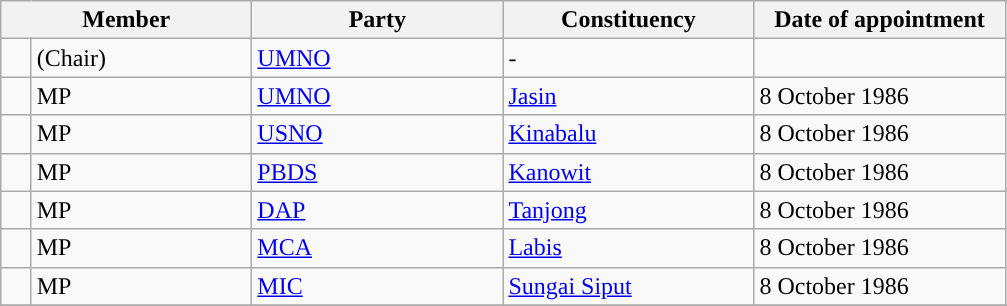<table class="sortable wikitable">
<tr>
<th width="160px" colspan="2" valign="top">Member</th>
<th width="160px" valign="top">Party</th>
<th width="160px" valign="top">Constituency</th>
<th width="160px" valign="top">Date of appointment</th>
</tr>
<tr>
<td></td>
<td> (Chair)</td>
<td><a href='#'>UMNO</a></td>
<td>-</td>
<td></td>
</tr>
<tr>
<td></td>
<td> MP</td>
<td><a href='#'>UMNO</a></td>
<td><a href='#'>Jasin</a></td>
<td>8 October 1986</td>
</tr>
<tr>
<td></td>
<td> MP</td>
<td><a href='#'>USNO</a></td>
<td><a href='#'>Kinabalu</a></td>
<td>8 October 1986</td>
</tr>
<tr>
<td></td>
<td> MP</td>
<td><a href='#'>PBDS</a></td>
<td><a href='#'>Kanowit</a></td>
<td>8 October 1986</td>
</tr>
<tr>
<td></td>
<td> MP</td>
<td><a href='#'>DAP</a></td>
<td><a href='#'>Tanjong</a></td>
<td>8 October 1986</td>
</tr>
<tr>
<td></td>
<td> MP</td>
<td><a href='#'>MCA</a></td>
<td><a href='#'>Labis</a></td>
<td>8 October 1986</td>
</tr>
<tr>
<td></td>
<td> MP</td>
<td><a href='#'>MIC</a></td>
<td><a href='#'>Sungai Siput</a></td>
<td>8 October 1986</td>
</tr>
<tr>
</tr>
</table>
